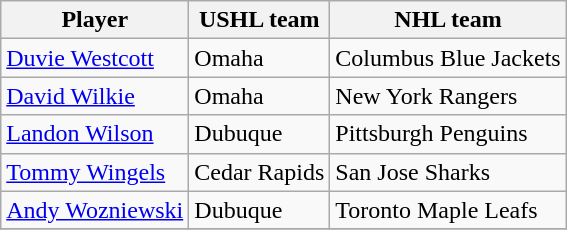<table class="wikitable">
<tr>
<th>Player</th>
<th>USHL team</th>
<th>NHL team</th>
</tr>
<tr>
<td><a href='#'>Duvie Westcott</a></td>
<td>Omaha</td>
<td>Columbus Blue Jackets</td>
</tr>
<tr>
<td><a href='#'>David Wilkie</a></td>
<td>Omaha</td>
<td>New York Rangers</td>
</tr>
<tr>
<td><a href='#'>Landon Wilson</a></td>
<td>Dubuque</td>
<td>Pittsburgh Penguins</td>
</tr>
<tr>
<td><a href='#'>Tommy Wingels</a></td>
<td>Cedar Rapids</td>
<td>San Jose Sharks</td>
</tr>
<tr>
<td><a href='#'>Andy Wozniewski</a></td>
<td>Dubuque</td>
<td>Toronto Maple Leafs</td>
</tr>
<tr>
</tr>
</table>
